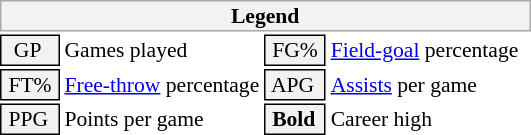<table class="toccolours" style="font-size: 90%; white-space: nowrap;">
<tr>
<th colspan="6" style="background:#f2f2f2; border:1px solid #aaa;">Legend</th>
</tr>
<tr>
<td style="background:#f2f2f2; border:1px solid black;">  GP</td>
<td>Games played</td>
<td style="background:#f2f2f2; border:1px solid black;"> FG% </td>
<td style="padding-right: 8px"><a href='#'>Field-goal</a> percentage</td>
</tr>
<tr>
<td style="background:#f2f2f2; border:1px solid black;"> FT% </td>
<td><a href='#'>Free-throw</a> percentage</td>
<td style="background:#f2f2f2; border:1px solid black;"> APG </td>
<td><a href='#'>Assists</a> per game</td>
</tr>
<tr>
<td style="background:#f2f2f2; border:1px solid black;"> PPG </td>
<td>Points per game</td>
<td style="background-color: #F2F2F2; border: 1px solid black"> <strong>Bold</strong> </td>
<td>Career high</td>
</tr>
<tr>
</tr>
</table>
